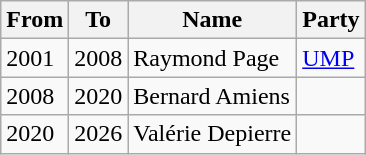<table class="wikitable">
<tr>
<th>From</th>
<th>To</th>
<th>Name</th>
<th>Party</th>
</tr>
<tr>
<td>2001</td>
<td>2008</td>
<td>Raymond Page</td>
<td><a href='#'>UMP</a></td>
</tr>
<tr>
<td>2008</td>
<td>2020</td>
<td>Bernard Amiens</td>
<td></td>
</tr>
<tr>
<td>2020</td>
<td>2026</td>
<td>Valérie Depierre</td>
<td></td>
</tr>
</table>
